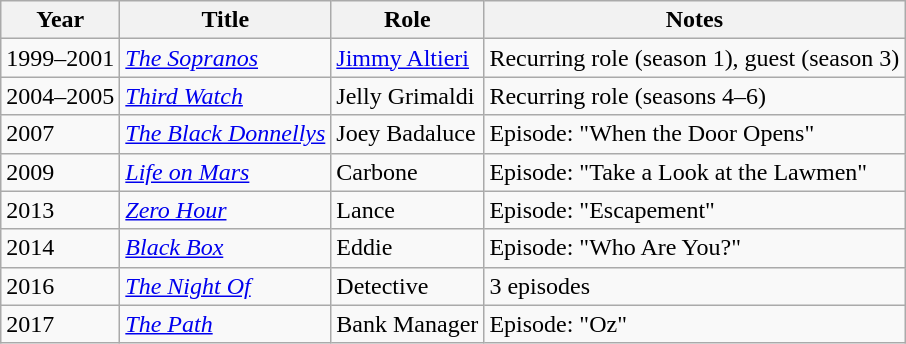<table class="wikitable sortable">
<tr>
<th>Year</th>
<th>Title</th>
<th>Role</th>
<th>Notes</th>
</tr>
<tr>
<td>1999–2001</td>
<td><em><a href='#'>The Sopranos</a></em></td>
<td><a href='#'>Jimmy Altieri</a></td>
<td>Recurring role (season 1), guest (season 3)</td>
</tr>
<tr>
<td>2004–2005</td>
<td><em><a href='#'>Third Watch</a></em></td>
<td>Jelly Grimaldi</td>
<td>Recurring role (seasons 4–6)</td>
</tr>
<tr>
<td>2007</td>
<td><em><a href='#'>The Black Donnellys</a></em></td>
<td>Joey Badaluce</td>
<td>Episode: "When the Door Opens"</td>
</tr>
<tr>
<td>2009</td>
<td><a href='#'><em>Life on Mars</em></a></td>
<td>Carbone</td>
<td>Episode: "Take a Look at the Lawmen"</td>
</tr>
<tr>
<td>2013</td>
<td><a href='#'><em>Zero Hour</em></a></td>
<td>Lance</td>
<td>Episode: "Escapement"</td>
</tr>
<tr>
<td>2014</td>
<td><a href='#'><em>Black Box</em></a></td>
<td>Eddie</td>
<td>Episode: "Who Are You?"</td>
</tr>
<tr>
<td>2016</td>
<td><em><a href='#'>The Night Of</a></em></td>
<td>Detective</td>
<td>3 episodes</td>
</tr>
<tr>
<td>2017</td>
<td><a href='#'><em>The Path</em></a></td>
<td>Bank Manager</td>
<td>Episode: "Oz"</td>
</tr>
</table>
